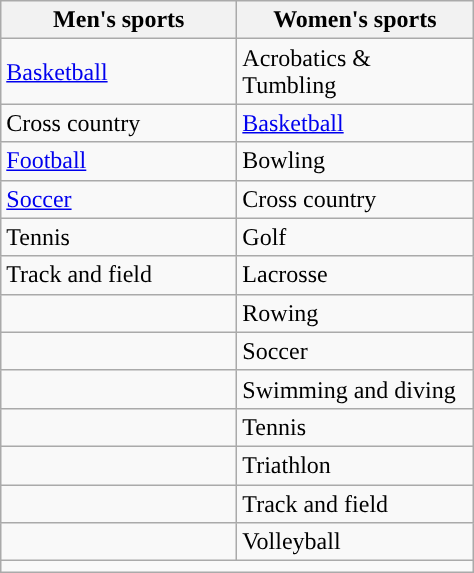<table class="wikitable"; style= "text-align: ">
<tr>
<th width=150px>Men's sports</th>
<th width=150px>Women's sports</th>
</tr>
<tr>
<td><a href='#'>Basketball</a></td>
<td>Acrobatics & Tumbling</td>
</tr>
<tr>
<td>Cross country</td>
<td><a href='#'>Basketball</a></td>
</tr>
<tr>
<td><a href='#'>Football</a></td>
<td>Bowling</td>
</tr>
<tr>
<td><a href='#'>Soccer</a></td>
<td>Cross country</td>
</tr>
<tr>
<td>Tennis</td>
<td>Golf</td>
</tr>
<tr>
<td>Track and field</td>
<td>Lacrosse</td>
</tr>
<tr>
<td></td>
<td>Rowing</td>
</tr>
<tr>
<td></td>
<td>Soccer</td>
</tr>
<tr>
<td></td>
<td>Swimming and diving</td>
</tr>
<tr>
<td></td>
<td>Tennis</td>
</tr>
<tr>
<td></td>
<td>Triathlon</td>
</tr>
<tr>
<td></td>
<td>Track and field</td>
</tr>
<tr>
<td></td>
<td>Volleyball</td>
</tr>
<tr>
<td colspan="2"></td>
</tr>
</table>
